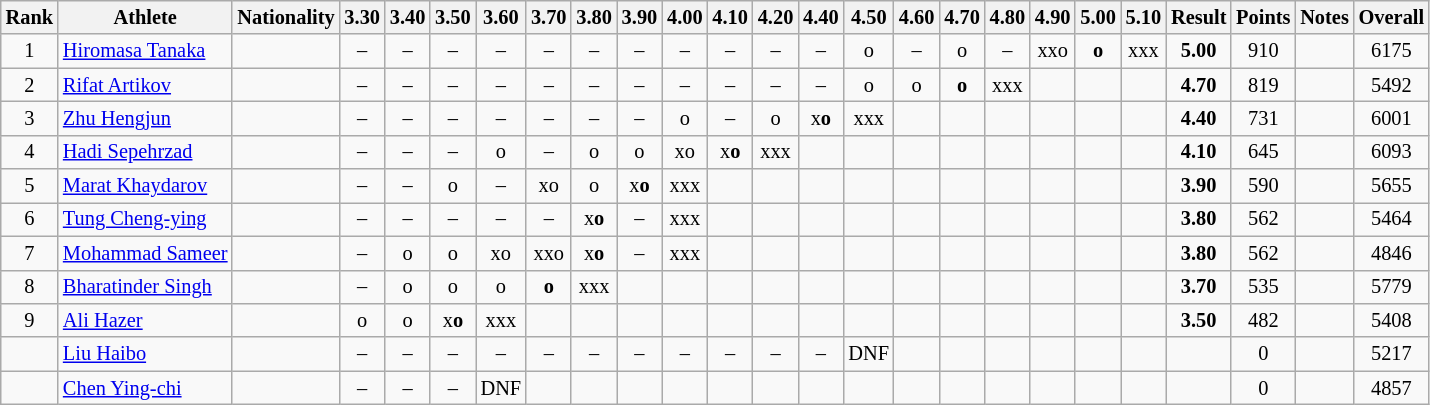<table class="wikitable sortable" style="text-align:center;font-size:85%">
<tr>
<th>Rank</th>
<th>Athlete</th>
<th>Nationality</th>
<th>3.30</th>
<th>3.40</th>
<th>3.50</th>
<th>3.60</th>
<th>3.70</th>
<th>3.80</th>
<th>3.90</th>
<th>4.00</th>
<th>4.10</th>
<th>4.20</th>
<th>4.40</th>
<th>4.50</th>
<th>4.60</th>
<th>4.70</th>
<th>4.80</th>
<th>4.90</th>
<th>5.00</th>
<th>5.10</th>
<th>Result</th>
<th>Points</th>
<th>Notes</th>
<th>Overall</th>
</tr>
<tr>
<td>1</td>
<td align="left"><a href='#'>Hiromasa Tanaka</a></td>
<td align=left></td>
<td>–</td>
<td>–</td>
<td>–</td>
<td>–</td>
<td>–</td>
<td>–</td>
<td>–</td>
<td>–</td>
<td>–</td>
<td>–</td>
<td>–</td>
<td>o</td>
<td>–</td>
<td>o</td>
<td>–</td>
<td>xxo</td>
<td><strong>o</strong></td>
<td>xxx</td>
<td><strong>5.00</strong></td>
<td>910</td>
<td></td>
<td>6175</td>
</tr>
<tr>
<td>2</td>
<td align="left"><a href='#'>Rifat Artikov</a></td>
<td align=left></td>
<td>–</td>
<td>–</td>
<td>–</td>
<td>–</td>
<td>–</td>
<td>–</td>
<td>–</td>
<td>–</td>
<td>–</td>
<td>–</td>
<td>–</td>
<td>o</td>
<td>o</td>
<td><strong>o</strong></td>
<td>xxx</td>
<td></td>
<td></td>
<td></td>
<td><strong>4.70</strong></td>
<td>819</td>
<td></td>
<td>5492</td>
</tr>
<tr>
<td>3</td>
<td align="left"><a href='#'>Zhu Hengjun</a></td>
<td align=left></td>
<td>–</td>
<td>–</td>
<td>–</td>
<td>–</td>
<td>–</td>
<td>–</td>
<td>–</td>
<td>o</td>
<td>–</td>
<td>o</td>
<td>x<strong>o</strong></td>
<td>xxx</td>
<td></td>
<td></td>
<td></td>
<td></td>
<td></td>
<td></td>
<td><strong>4.40</strong></td>
<td>731</td>
<td></td>
<td>6001</td>
</tr>
<tr>
<td>4</td>
<td align="left"><a href='#'>Hadi Sepehrzad</a></td>
<td align=left></td>
<td>–</td>
<td>–</td>
<td>–</td>
<td>o</td>
<td>–</td>
<td>o</td>
<td>o</td>
<td>xo</td>
<td>x<strong>o</strong></td>
<td>xxx</td>
<td></td>
<td></td>
<td></td>
<td></td>
<td></td>
<td></td>
<td></td>
<td></td>
<td><strong>4.10</strong></td>
<td>645</td>
<td></td>
<td>6093</td>
</tr>
<tr>
<td>5</td>
<td align="left"><a href='#'>Marat Khaydarov</a></td>
<td align=left></td>
<td>–</td>
<td>–</td>
<td>o</td>
<td>–</td>
<td>xo</td>
<td>o</td>
<td>x<strong>o</strong></td>
<td>xxx</td>
<td></td>
<td></td>
<td></td>
<td></td>
<td></td>
<td></td>
<td></td>
<td></td>
<td></td>
<td></td>
<td><strong>3.90</strong></td>
<td>590</td>
<td></td>
<td>5655</td>
</tr>
<tr>
<td>6</td>
<td align="left"><a href='#'>Tung Cheng-ying</a></td>
<td align=left></td>
<td>–</td>
<td>–</td>
<td>–</td>
<td>–</td>
<td>–</td>
<td>x<strong>o</strong></td>
<td>–</td>
<td>xxx</td>
<td></td>
<td></td>
<td></td>
<td></td>
<td></td>
<td></td>
<td></td>
<td></td>
<td></td>
<td></td>
<td><strong>3.80</strong></td>
<td>562</td>
<td></td>
<td>5464</td>
</tr>
<tr>
<td>7</td>
<td align="left"><a href='#'>Mohammad Sameer</a></td>
<td align=left></td>
<td>–</td>
<td>o</td>
<td>o</td>
<td>xo</td>
<td>xxo</td>
<td>x<strong>o</strong></td>
<td>–</td>
<td>xxx</td>
<td></td>
<td></td>
<td></td>
<td></td>
<td></td>
<td></td>
<td></td>
<td></td>
<td></td>
<td></td>
<td><strong>3.80</strong></td>
<td>562</td>
<td></td>
<td>4846</td>
</tr>
<tr>
<td>8</td>
<td align="left"><a href='#'>Bharatinder Singh</a></td>
<td align=left></td>
<td>–</td>
<td>o</td>
<td>o</td>
<td>o</td>
<td><strong>o</strong></td>
<td>xxx</td>
<td></td>
<td></td>
<td></td>
<td></td>
<td></td>
<td></td>
<td></td>
<td></td>
<td></td>
<td></td>
<td></td>
<td></td>
<td><strong>3.70</strong></td>
<td>535</td>
<td></td>
<td>5779</td>
</tr>
<tr>
<td>9</td>
<td align="left"><a href='#'>Ali Hazer</a></td>
<td align=left></td>
<td>o</td>
<td>o</td>
<td>x<strong>o</strong></td>
<td>xxx</td>
<td></td>
<td></td>
<td></td>
<td></td>
<td></td>
<td></td>
<td></td>
<td></td>
<td></td>
<td></td>
<td></td>
<td></td>
<td></td>
<td></td>
<td><strong>3.50</strong></td>
<td>482</td>
<td></td>
<td>5408</td>
</tr>
<tr>
<td></td>
<td align="left"><a href='#'>Liu Haibo</a></td>
<td align=left></td>
<td>–</td>
<td>–</td>
<td>–</td>
<td>–</td>
<td>–</td>
<td>–</td>
<td>–</td>
<td>–</td>
<td>–</td>
<td>–</td>
<td>–</td>
<td>DNF</td>
<td></td>
<td></td>
<td></td>
<td></td>
<td></td>
<td></td>
<td><strong></strong></td>
<td>0</td>
<td></td>
<td>5217</td>
</tr>
<tr>
<td></td>
<td align="left"><a href='#'>Chen Ying-chi</a></td>
<td align=left></td>
<td>–</td>
<td>–</td>
<td>–</td>
<td>DNF</td>
<td></td>
<td></td>
<td></td>
<td></td>
<td></td>
<td></td>
<td></td>
<td></td>
<td></td>
<td></td>
<td></td>
<td></td>
<td></td>
<td></td>
<td><strong></strong></td>
<td>0</td>
<td></td>
<td>4857</td>
</tr>
</table>
